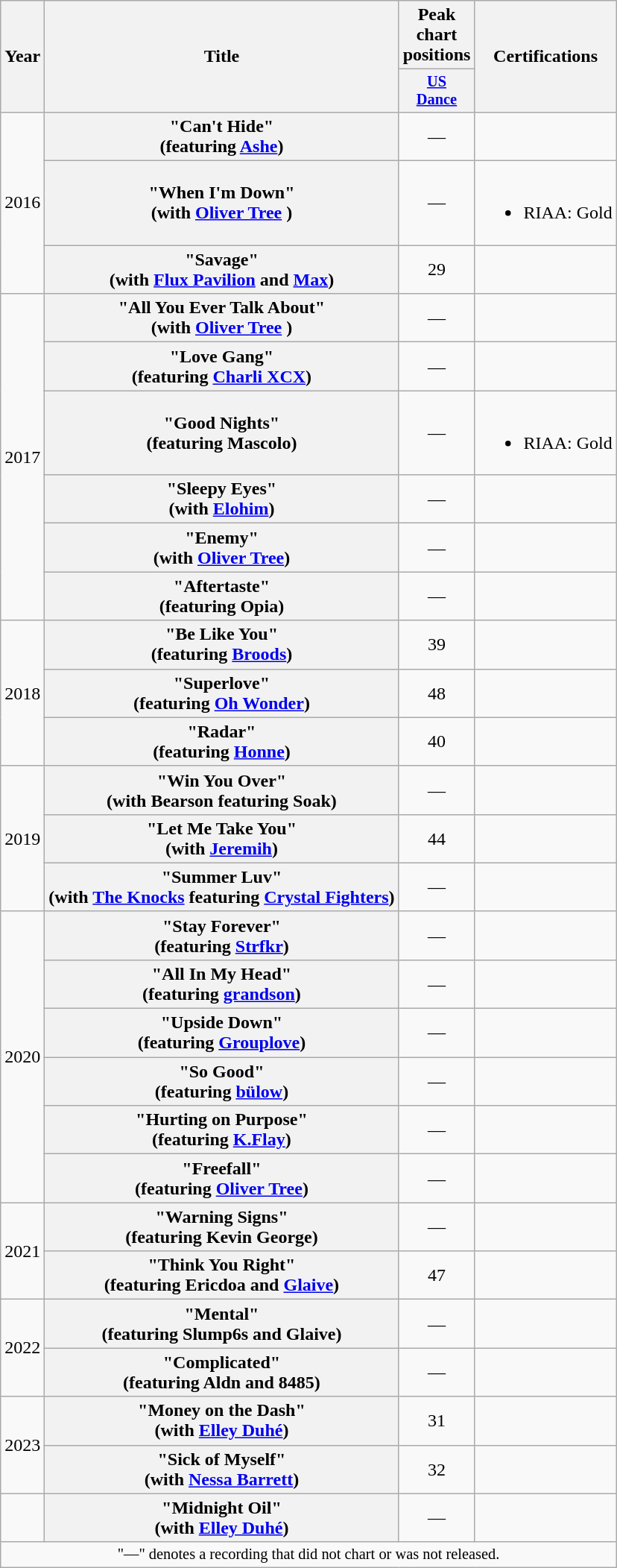<table class="wikitable plainrowheaders" style="text-align:center;">
<tr>
<th scope="col" rowspan="2">Year</th>
<th scope="col" rowspan="2">Title</th>
<th scope="col">Peak chart positions</th>
<th rowspan="2">Certifications</th>
</tr>
<tr>
<th scope="col" style="width:3em;font-size:85%;"><a href='#'>US<br>Dance</a><br></th>
</tr>
<tr>
<td rowspan="3">2016</td>
<th scope="row">"Can't Hide"<br><span>(featuring <a href='#'>Ashe</a>)</span></th>
<td>—</td>
<td></td>
</tr>
<tr>
<th scope="row">"When I'm Down"<br><span>(with <a href='#'>Oliver Tree</a> )</span></th>
<td>—</td>
<td><br><ul><li>RIAA: Gold</li></ul></td>
</tr>
<tr>
<th scope="row">"Savage"<br><span>(with <a href='#'>Flux Pavilion</a> and <a href='#'>Max</a>)</span></th>
<td>29</td>
<td></td>
</tr>
<tr>
<td rowspan="6">2017</td>
<th scope="row">"All You Ever Talk About"<br><span>(with <a href='#'>Oliver Tree</a> )</span></th>
<td>—</td>
<td></td>
</tr>
<tr>
<th scope="row">"Love Gang"<br><span>(featuring <a href='#'>Charli XCX</a>)</span></th>
<td>—</td>
<td></td>
</tr>
<tr>
<th scope="row">"Good Nights"<br><span>(featuring Mascolo)</span></th>
<td>—</td>
<td><br><ul><li>RIAA: Gold</li></ul></td>
</tr>
<tr>
<th scope="row">"Sleepy Eyes"<br><span>(with <a href='#'>Elohim</a>)</span></th>
<td>—</td>
<td></td>
</tr>
<tr>
<th scope="row">"Enemy"<br><span>(with <a href='#'>Oliver Tree</a>)</span></th>
<td>—</td>
<td></td>
</tr>
<tr>
<th scope="row">"Aftertaste"<br><span>(featuring Opia)</span></th>
<td>—</td>
<td></td>
</tr>
<tr>
<td rowspan="3">2018</td>
<th scope="row">"Be Like You"<br><span>(featuring <a href='#'>Broods</a>)</span></th>
<td>39</td>
<td></td>
</tr>
<tr>
<th scope="row">"Superlove" <br><span>(featuring <a href='#'>Oh Wonder</a>)</span></th>
<td>48</td>
<td></td>
</tr>
<tr>
<th scope="row">"Radar" <br><span>(featuring <a href='#'>Honne</a>)</span></th>
<td>40</td>
<td></td>
</tr>
<tr>
<td rowspan="3">2019</td>
<th scope="row">"Win You Over" <br><span>(with Bearson featuring Soak)</span></th>
<td>—</td>
<td></td>
</tr>
<tr>
<th scope="row">"Let Me Take You" <br><span>(with <a href='#'>Jeremih</a>)</span></th>
<td>44</td>
<td></td>
</tr>
<tr>
<th scope="row">"Summer Luv" <br><span>(with <a href='#'>The Knocks</a> featuring <a href='#'>Crystal Fighters</a>)</span></th>
<td>—</td>
<td></td>
</tr>
<tr>
<td rowspan="6">2020</td>
<th scope="row">"Stay Forever" <br><span>(featuring <a href='#'>Strfkr</a>)</span></th>
<td>—</td>
<td></td>
</tr>
<tr>
<th scope="row">"All In My Head" <br><span>(featuring <a href='#'>grandson</a>)</span></th>
<td>—</td>
<td></td>
</tr>
<tr>
<th scope="row">"Upside Down" <br><span>(featuring <a href='#'>Grouplove</a>)</span></th>
<td>—</td>
<td></td>
</tr>
<tr>
<th scope="row">"So Good" <br><span>(featuring <a href='#'>bülow</a>)</span></th>
<td>—</td>
<td></td>
</tr>
<tr>
<th scope="row">"Hurting on Purpose"<br><span>(featuring <a href='#'>K.Flay</a>)</span></th>
<td>—</td>
<td></td>
</tr>
<tr>
<th scope="row">"Freefall" <br><span>(featuring <a href='#'>Oliver Tree</a>)</span></th>
<td>—</td>
<td></td>
</tr>
<tr>
<td rowspan="2">2021</td>
<th scope="row">"Warning Signs" <br><span>(featuring Kevin George)</span></th>
<td>—</td>
<td></td>
</tr>
<tr>
<th scope="row">"Think You Right" <br><span>(featuring Ericdoa and <a href='#'>Glaive</a>)</span></th>
<td>47</td>
<td></td>
</tr>
<tr>
<td rowspan="2">2022</td>
<th scope="row">"Mental" <br><span>(featuring Slump6s and Glaive)</span></th>
<td>—</td>
<td></td>
</tr>
<tr>
<th scope="row">"Complicated" <br><span>(featuring Aldn and 8485)</span></th>
<td>—</td>
<td></td>
</tr>
<tr>
<td rowspan="2">2023</td>
<th scope="row">"Money on the Dash" <br><span>(with <a href='#'>Elley Duhé</a>)</span></th>
<td>31</td>
<td></td>
</tr>
<tr>
<th scope="row">"Sick of Myself" <br><span>(with <a href='#'>Nessa Barrett</a>)</span></th>
<td>32</td>
<td></td>
</tr>
<tr>
<td></td>
<th scope="row">"Midnight Oil" <br><span>(with <a href='#'>Elley Duhé</a>)</span></th>
<td>—</td>
<td></td>
</tr>
<tr>
<td colspan="4" style="font-size:85%">"—" denotes a recording that did not chart or was not released.</td>
</tr>
</table>
